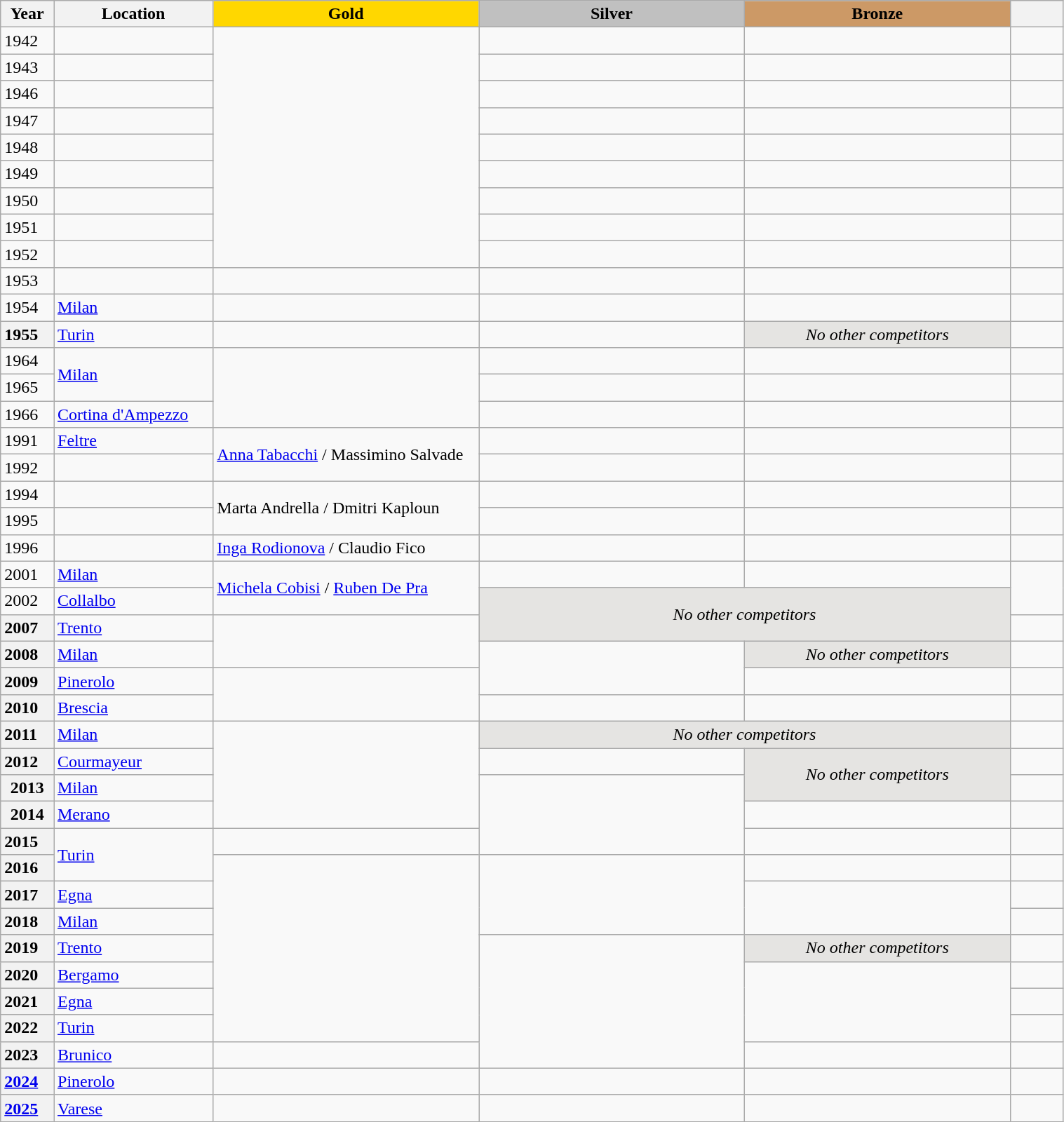<table class="wikitable unsortable" style="text-align:left; width:80%">
<tr>
<th scope="col" style="text-align:center; width:5%">Year</th>
<th scope="col" style="text-align:center; width:15%">Location</th>
<th scope="col" style="text-align:center; width:25%; background:gold">Gold</th>
<th scope="col" style="text-align:center; width:25%; background:silver">Silver</th>
<th scope="col" style="text-align:center; width:25%; background:#c96">Bronze</th>
<th scope="col" style="text-align:center; width:5%"></th>
</tr>
<tr>
<td>1942</td>
<td></td>
<td rowspan="9"></td>
<td></td>
<td></td>
<td></td>
</tr>
<tr>
<td>1943</td>
<td></td>
<td></td>
<td></td>
<td></td>
</tr>
<tr>
<td>1946</td>
<td></td>
<td></td>
<td></td>
<td></td>
</tr>
<tr>
<td>1947</td>
<td></td>
<td></td>
<td></td>
<td></td>
</tr>
<tr>
<td>1948</td>
<td></td>
<td></td>
<td></td>
<td></td>
</tr>
<tr>
<td>1949</td>
<td></td>
<td></td>
<td></td>
<td></td>
</tr>
<tr>
<td>1950</td>
<td></td>
<td></td>
<td></td>
<td></td>
</tr>
<tr>
<td>1951</td>
<td></td>
<td></td>
<td></td>
<td></td>
</tr>
<tr>
<td>1952</td>
<td></td>
<td></td>
<td></td>
<td></td>
</tr>
<tr>
<td>1953</td>
<td></td>
<td></td>
<td></td>
<td></td>
<td></td>
</tr>
<tr>
<td>1954</td>
<td><a href='#'>Milan</a></td>
<td></td>
<td></td>
<td></td>
<td></td>
</tr>
<tr>
<th scope="row" style="text-align:left">1955</th>
<td><a href='#'>Turin</a></td>
<td></td>
<td></td>
<td bgcolor="e5e4e2" align="center"><em>No other competitors</em></td>
<td></td>
</tr>
<tr>
<td>1964</td>
<td rowspan="2"><a href='#'>Milan</a></td>
<td rowspan="3"></td>
<td></td>
<td></td>
<td></td>
</tr>
<tr>
<td>1965</td>
<td></td>
<td></td>
<td></td>
</tr>
<tr>
<td>1966</td>
<td><a href='#'>Cortina d'Ampezzo</a></td>
<td></td>
<td></td>
<td></td>
</tr>
<tr>
<td>1991</td>
<td><a href='#'>Feltre</a></td>
<td rowspan="2"><a href='#'>Anna Tabacchi</a> / Massimino Salvade</td>
<td></td>
<td></td>
<td></td>
</tr>
<tr>
<td>1992</td>
<td></td>
<td></td>
<td></td>
<td></td>
</tr>
<tr>
<td>1994</td>
<td></td>
<td rowspan="2">Marta Andrella / Dmitri Kaploun</td>
<td></td>
<td></td>
<td></td>
</tr>
<tr>
<td>1995</td>
<td></td>
<td></td>
<td></td>
<td></td>
</tr>
<tr>
<td>1996</td>
<td></td>
<td><a href='#'>Inga Rodionova</a> / Claudio Fico</td>
<td></td>
<td></td>
<td></td>
</tr>
<tr>
<td>2001</td>
<td><a href='#'>Milan</a></td>
<td rowspan="2"><a href='#'>Michela Cobisi</a> / <a href='#'>Ruben De Pra</a></td>
<td></td>
<td></td>
<td rowspan="2"></td>
</tr>
<tr>
<td>2002</td>
<td><a href='#'>Collalbo</a></td>
<td colspan="2" rowspan="2" style="text-align:center" bgcolor="e5e4e2"><em>No other competitors</em></td>
</tr>
<tr>
<th scope="row" style="text-align:left">2007</th>
<td><a href='#'>Trento</a></td>
<td rowspan="2"></td>
<td></td>
</tr>
<tr>
<th scope="row" style="text-align:left">2008</th>
<td><a href='#'>Milan</a></td>
<td rowspan="2"></td>
<td align="center" bgcolor="e5e4e2"><em>No other competitors</em></td>
<td></td>
</tr>
<tr>
<th scope="row" style="text-align:left">2009</th>
<td><a href='#'>Pinerolo</a></td>
<td rowspan="2"></td>
<td></td>
<td></td>
</tr>
<tr>
<th scope="row" style="text-align:left">2010</th>
<td><a href='#'>Brescia</a></td>
<td></td>
<td></td>
<td></td>
</tr>
<tr>
<th scope="row" style="text-align:left">2011</th>
<td><a href='#'>Milan</a></td>
<td rowspan="4"></td>
<td colspan=2 align="center" bgcolor="e5e4e2"><em>No other competitors</em></td>
<td></td>
</tr>
<tr>
<th scope="row" style="text-align:left">2012</th>
<td><a href='#'>Courmayeur</a></td>
<td></td>
<td rowspan="2" align="center" bgcolor="e5e4e2"><em>No other competitors</em></td>
<td></td>
</tr>
<tr>
<th>2013</th>
<td><a href='#'>Milan</a></td>
<td rowspan="3"></td>
<td></td>
</tr>
<tr>
<th>2014</th>
<td><a href='#'>Merano</a></td>
<td></td>
<td></td>
</tr>
<tr>
<th scope="row" style="text-align:left">2015</th>
<td rowspan="2"><a href='#'>Turin</a></td>
<td></td>
<td></td>
<td></td>
</tr>
<tr>
<th scope="row" style="text-align:left">2016</th>
<td rowspan="7"></td>
<td rowspan="3"></td>
<td></td>
<td></td>
</tr>
<tr>
<th scope="row" style="text-align:left">2017</th>
<td><a href='#'>Egna</a></td>
<td rowspan="2"></td>
<td></td>
</tr>
<tr>
<th scope="row" style="text-align:left">2018</th>
<td><a href='#'>Milan</a></td>
<td></td>
</tr>
<tr>
<th scope="row" style="text-align:left">2019</th>
<td><a href='#'>Trento</a></td>
<td rowspan="5"></td>
<td align="center" bgcolor="e5e4e2"><em>No other competitors</em></td>
<td></td>
</tr>
<tr>
<th scope="row" style="text-align:left">2020</th>
<td><a href='#'>Bergamo</a></td>
<td rowspan="3"></td>
<td></td>
</tr>
<tr>
<th scope="row" style="text-align:left">2021</th>
<td><a href='#'>Egna</a></td>
<td></td>
</tr>
<tr>
<th scope="row" style="text-align:left">2022</th>
<td><a href='#'>Turin</a></td>
<td></td>
</tr>
<tr>
<th scope="row" style="text-align:left">2023</th>
<td><a href='#'>Brunico</a></td>
<td></td>
<td></td>
<td></td>
</tr>
<tr>
<th scope="row" style="text-align:left"><a href='#'>2024</a></th>
<td><a href='#'>Pinerolo</a></td>
<td></td>
<td></td>
<td></td>
<td></td>
</tr>
<tr>
<th scope="row" style="text-align:left"><a href='#'>2025</a></th>
<td><a href='#'>Varese</a></td>
<td></td>
<td></td>
<td></td>
<td></td>
</tr>
</table>
